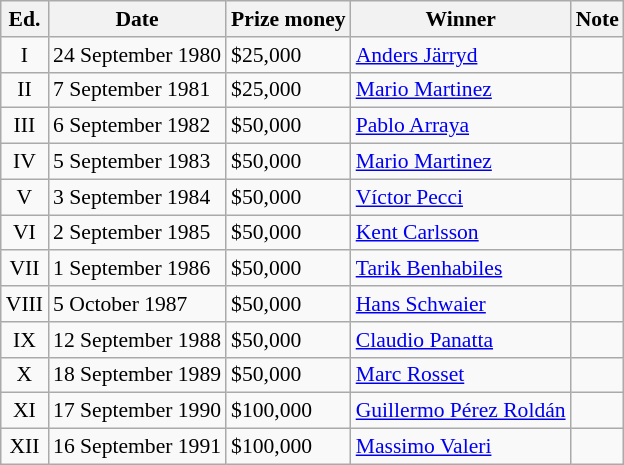<table class="wikitable" style="font-size:90%;" align=center>
<tr>
<th>Ed.</th>
<th>Date</th>
<th>Prize money</th>
<th>Winner</th>
<th>Note</th>
</tr>
<tr>
<td align=center>I</td>
<td>24 September 1980</td>
<td>$25,000</td>
<td> <a href='#'>Anders Järryd</a></td>
<td align=center></td>
</tr>
<tr>
<td align=center>II</td>
<td>7 September 1981</td>
<td>$25,000</td>
<td> <a href='#'>Mario Martinez</a></td>
<td align=center></td>
</tr>
<tr>
<td align=center>III</td>
<td>6 September 1982</td>
<td>$50,000</td>
<td> <a href='#'>Pablo Arraya</a></td>
<td align=center></td>
</tr>
<tr>
<td align=center>IV</td>
<td>5 September 1983</td>
<td>$50,000</td>
<td> <a href='#'>Mario Martinez</a></td>
<td align=center></td>
</tr>
<tr>
<td align=center>V</td>
<td>3 September 1984</td>
<td>$50,000</td>
<td> <a href='#'>Víctor Pecci</a></td>
<td align=center></td>
</tr>
<tr>
<td align=center>VI</td>
<td>2 September 1985</td>
<td>$50,000</td>
<td> <a href='#'>Kent Carlsson</a></td>
<td align=center></td>
</tr>
<tr>
<td align=center>VII</td>
<td>1 September 1986</td>
<td>$50,000</td>
<td> <a href='#'>Tarik Benhabiles</a></td>
<td align=center></td>
</tr>
<tr>
<td align=center>VIII</td>
<td>5 October 1987</td>
<td>$50,000</td>
<td> <a href='#'>Hans Schwaier</a></td>
<td align=center></td>
</tr>
<tr>
<td align=center>IX</td>
<td>12 September 1988</td>
<td>$50,000</td>
<td> <a href='#'>Claudio Panatta</a></td>
<td align=center></td>
</tr>
<tr>
<td align=center>X</td>
<td>18 September 1989</td>
<td>$50,000</td>
<td> <a href='#'>Marc Rosset</a></td>
<td align=center></td>
</tr>
<tr>
<td align=center>XI</td>
<td>17 September 1990</td>
<td>$100,000</td>
<td> <a href='#'>Guillermo Pérez Roldán</a></td>
<td align=center></td>
</tr>
<tr>
<td align=center>XII</td>
<td>16 September 1991</td>
<td>$100,000</td>
<td> <a href='#'>Massimo Valeri</a></td>
<td align=center></td>
</tr>
</table>
